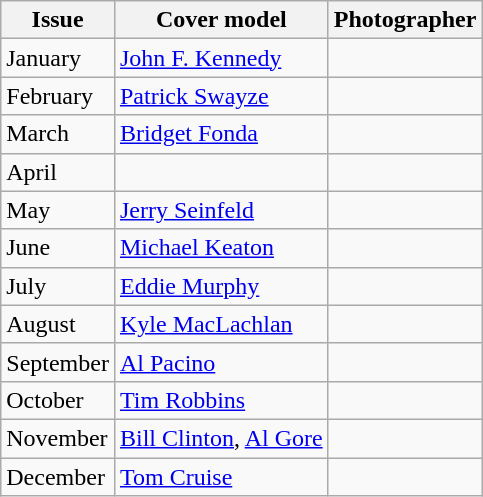<table class="sortable wikitable">
<tr>
<th>Issue</th>
<th>Cover model</th>
<th>Photographer</th>
</tr>
<tr>
<td>January</td>
<td><a href='#'>John F. Kennedy</a></td>
<td></td>
</tr>
<tr>
<td>February</td>
<td><a href='#'>Patrick Swayze</a></td>
<td></td>
</tr>
<tr>
<td>March</td>
<td><a href='#'>Bridget Fonda</a></td>
<td></td>
</tr>
<tr>
<td>April</td>
<td></td>
<td></td>
</tr>
<tr>
<td>May</td>
<td><a href='#'>Jerry Seinfeld</a></td>
<td></td>
</tr>
<tr>
<td>June</td>
<td><a href='#'>Michael Keaton</a></td>
<td></td>
</tr>
<tr>
<td>July</td>
<td><a href='#'>Eddie Murphy</a></td>
<td></td>
</tr>
<tr>
<td>August</td>
<td><a href='#'>Kyle MacLachlan</a></td>
<td></td>
</tr>
<tr>
<td>September</td>
<td><a href='#'>Al Pacino</a></td>
<td></td>
</tr>
<tr>
<td>October</td>
<td><a href='#'>Tim Robbins</a></td>
<td></td>
</tr>
<tr>
<td>November</td>
<td><a href='#'>Bill Clinton</a>, <a href='#'>Al Gore</a></td>
<td></td>
</tr>
<tr>
<td>December</td>
<td><a href='#'>Tom Cruise</a></td>
<td></td>
</tr>
</table>
